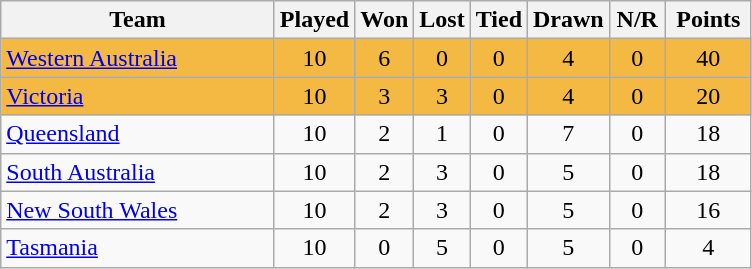<table class="wikitable" style="text-align:center;">
<tr>
<th width=175>Team</th>
<th style="width:30px;" abbr="Played">Played</th>
<th style="width:30px;" abbr="Won">Won</th>
<th style="width:30px;" abbr="Lost">Lost</th>
<th style="width:30px;" abbr="Tied">Tied</th>
<th style="width:30px;" abbr="Drawn">Drawn</th>
<th style="width:30px;" abbr="NR">N/R</th>
<th style="width:50px;" abbr="Points">Points</th>
</tr>
<tr style="background:#f4b942;">
<td style="text-align:left;"><a href='#'>Western Australia</a></td>
<td>10</td>
<td>6</td>
<td>0</td>
<td>0</td>
<td>4</td>
<td>0</td>
<td>40</td>
</tr>
<tr style="background:#f4b942;">
<td style="text-align:left;"><a href='#'>Victoria</a></td>
<td>10</td>
<td>3</td>
<td>3</td>
<td>0</td>
<td>4</td>
<td>0</td>
<td>20</td>
</tr>
<tr>
<td style="text-align:left;"><a href='#'>Queensland</a></td>
<td>10</td>
<td>2</td>
<td>1</td>
<td>0</td>
<td>7</td>
<td>0</td>
<td>18</td>
</tr>
<tr>
<td style="text-align:left;"><a href='#'>South Australia</a></td>
<td>10</td>
<td>2</td>
<td>3</td>
<td>0</td>
<td>5</td>
<td>0</td>
<td>18</td>
</tr>
<tr>
<td style="text-align:left;"><a href='#'>New South Wales</a></td>
<td>10</td>
<td>2</td>
<td>3</td>
<td>0</td>
<td>5</td>
<td>0</td>
<td>16</td>
</tr>
<tr>
<td style="text-align:left;"><a href='#'>Tasmania</a></td>
<td>10</td>
<td>0</td>
<td>5</td>
<td>0</td>
<td>5</td>
<td>0</td>
<td>4</td>
</tr>
</table>
